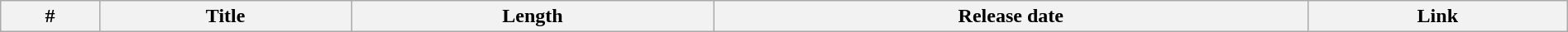<table class="wikitable plainrowheaders" style="width:100%; margin:auto;">
<tr>
<th scope="col">#</th>
<th scope="col">Title</th>
<th scope="col">Length</th>
<th scope="col">Release date</th>
<th scope="col">Link<br>








</th>
</tr>
</table>
